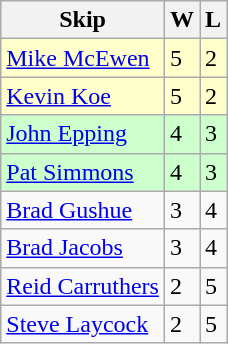<table class= "wikitable">
<tr>
<th>Skip</th>
<th>W</th>
<th>L</th>
</tr>
<tr bgcolor=#ffffcc>
<td> <a href='#'>Mike McEwen</a></td>
<td>5</td>
<td>2</td>
</tr>
<tr bgcolor=#ffffcc>
<td> <a href='#'>Kevin Koe</a></td>
<td>5</td>
<td>2</td>
</tr>
<tr bgcolor=#ccffcc>
<td> <a href='#'>John Epping</a></td>
<td>4</td>
<td>3</td>
</tr>
<tr bgcolor=#ccffcc>
<td> <a href='#'>Pat Simmons</a></td>
<td>4</td>
<td>3</td>
</tr>
<tr>
<td> <a href='#'>Brad Gushue</a></td>
<td>3</td>
<td>4</td>
</tr>
<tr>
<td> <a href='#'>Brad Jacobs</a></td>
<td>3</td>
<td>4</td>
</tr>
<tr>
<td> <a href='#'>Reid Carruthers</a></td>
<td>2</td>
<td>5</td>
</tr>
<tr>
<td> <a href='#'>Steve Laycock</a></td>
<td>2</td>
<td>5</td>
</tr>
</table>
